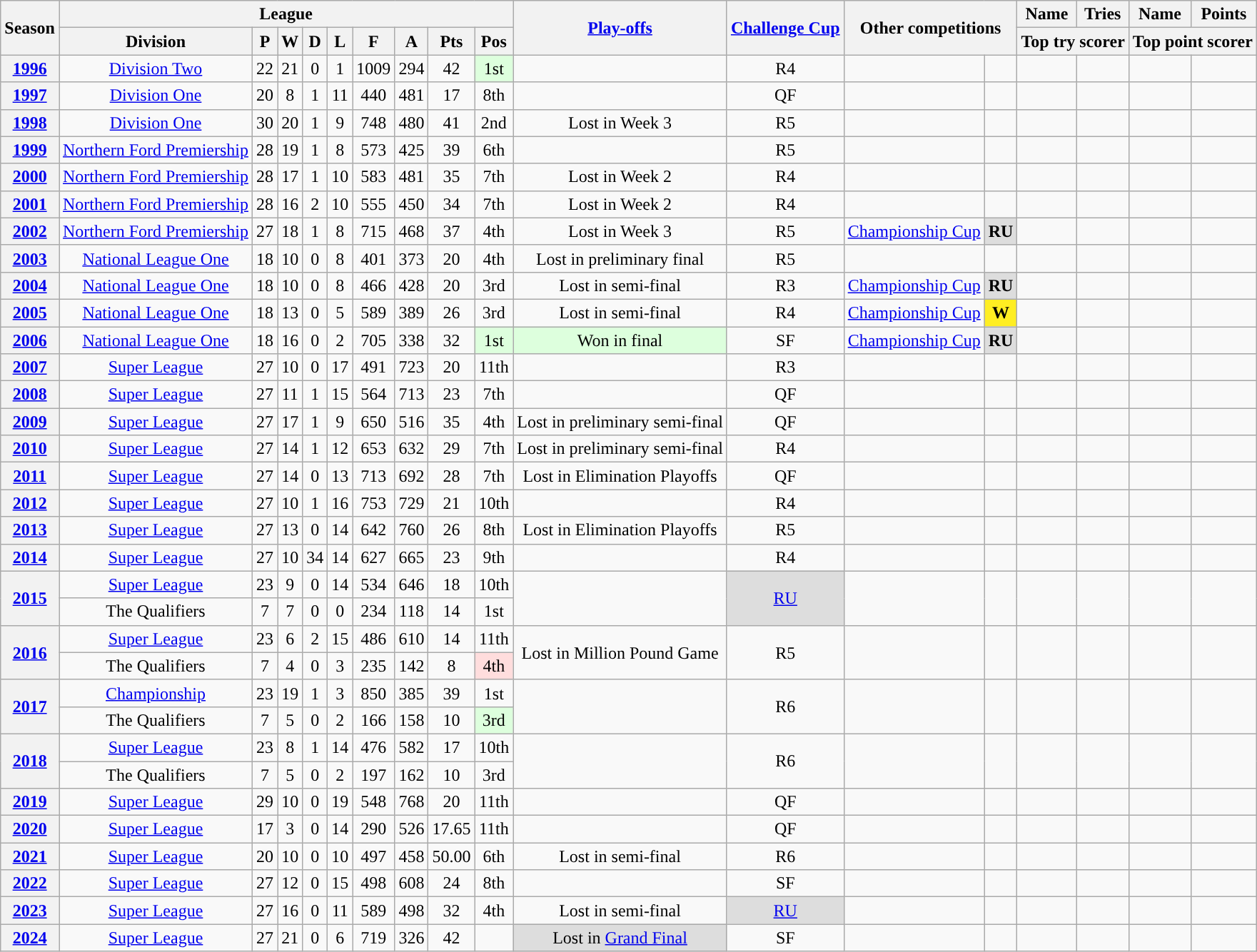<table class="wikitable" style="text-align: center">
<tr>
<th rowspan="2" scope="col">Season</th>
<th colspan="9" scope="col">League</th>
<th rowspan="2" scope="col"><a href='#'>Play-offs</a></th>
<th rowspan="2" scope="col"><a href='#'>Challenge Cup</a></th>
<th colspan="2" rowspan="2" scope="col">Other competitions</th>
<th scope="col">Name</th>
<th scope="col">Tries</th>
<th scope="col">Name</th>
<th scope="col">Points</th>
</tr>
<tr>
<th scope="col">Division</th>
<th scope="col">P</th>
<th scope="col">W</th>
<th scope="col">D</th>
<th scope="col">L</th>
<th scope="col">F</th>
<th scope="col">A</th>
<th scope="col">Pts</th>
<th scope="col">Pos</th>
<th colspan="2" scope="col">Top try scorer</th>
<th colspan="2" scope="col">Top point scorer</th>
</tr>
<tr>
<th scope="row"><a href='#'>1996</a></th>
<td><a href='#'>Division Two</a></td>
<td>22</td>
<td>21</td>
<td>0</td>
<td>1</td>
<td>1009</td>
<td>294</td>
<td>42</td>
<td style="background:#ddffdd;">1st</td>
<td></td>
<td>R4</td>
<td></td>
<td></td>
<td></td>
<td></td>
<td></td>
<td></td>
</tr>
<tr>
<th scope="row"><a href='#'>1997</a></th>
<td><a href='#'>Division One</a></td>
<td>20</td>
<td>8</td>
<td>1</td>
<td>11</td>
<td>440</td>
<td>481</td>
<td>17</td>
<td>8th</td>
<td></td>
<td>QF</td>
<td></td>
<td></td>
<td></td>
<td></td>
<td></td>
<td></td>
</tr>
<tr>
<th scope="row"><a href='#'>1998</a></th>
<td><a href='#'>Division One</a></td>
<td>30</td>
<td>20</td>
<td>1</td>
<td>9</td>
<td>748</td>
<td>480</td>
<td>41</td>
<td>2nd</td>
<td>Lost in Week 3</td>
<td>R5</td>
<td></td>
<td></td>
<td></td>
<td></td>
<td></td>
<td></td>
</tr>
<tr>
<th scope="row"><a href='#'>1999</a></th>
<td><a href='#'>Northern Ford Premiership</a></td>
<td>28</td>
<td>19</td>
<td>1</td>
<td>8</td>
<td>573</td>
<td>425</td>
<td>39</td>
<td>6th</td>
<td></td>
<td>R5</td>
<td></td>
<td></td>
<td></td>
<td></td>
<td></td>
<td></td>
</tr>
<tr>
<th scope="row"><a href='#'>2000</a></th>
<td><a href='#'>Northern Ford Premiership</a></td>
<td>28</td>
<td>17</td>
<td>1</td>
<td>10</td>
<td>583</td>
<td>481</td>
<td>35</td>
<td>7th</td>
<td>Lost in Week 2</td>
<td>R4</td>
<td></td>
<td></td>
<td></td>
<td></td>
<td></td>
<td></td>
</tr>
<tr>
<th scope="row"><a href='#'>2001</a></th>
<td><a href='#'>Northern Ford Premiership</a></td>
<td>28</td>
<td>16</td>
<td>2</td>
<td>10</td>
<td>555</td>
<td>450</td>
<td>34</td>
<td>7th</td>
<td>Lost in Week 2</td>
<td>R4</td>
<td></td>
<td></td>
<td></td>
<td></td>
<td></td>
<td></td>
</tr>
<tr>
<th scope="row"><a href='#'>2002</a></th>
<td><a href='#'>Northern Ford Premiership</a></td>
<td>27</td>
<td>18</td>
<td>1</td>
<td>8</td>
<td>715</td>
<td>468</td>
<td>37</td>
<td>4th</td>
<td>Lost in Week 3</td>
<td>R5</td>
<td><a href='#'>Championship Cup</a></td>
<td style="background-color:#DDD"><strong>RU</strong></td>
<td></td>
<td></td>
<td></td>
<td></td>
</tr>
<tr>
<th scope="row"><a href='#'>2003</a></th>
<td><a href='#'>National League One</a></td>
<td>18</td>
<td>10</td>
<td>0</td>
<td>8</td>
<td>401</td>
<td>373</td>
<td>20</td>
<td>4th</td>
<td>Lost in preliminary final</td>
<td>R5</td>
<td></td>
<td></td>
<td></td>
<td></td>
<td></td>
<td></td>
</tr>
<tr>
<th scope="row"><a href='#'>2004</a></th>
<td><a href='#'>National League One</a></td>
<td>18</td>
<td>10</td>
<td>0</td>
<td>8</td>
<td>466</td>
<td>428</td>
<td>20</td>
<td>3rd</td>
<td>Lost in semi-final</td>
<td>R3</td>
<td><a href='#'>Championship Cup</a></td>
<td style="background-color:#DDD"><strong>RU</strong></td>
<td></td>
<td></td>
<td></td>
<td></td>
</tr>
<tr>
<th scope="row"><a href='#'>2005</a></th>
<td><a href='#'>National League One</a></td>
<td>18</td>
<td>13</td>
<td>0</td>
<td>5</td>
<td>589</td>
<td>389</td>
<td>26</td>
<td>3rd</td>
<td>Lost in semi-final</td>
<td>R4</td>
<td><a href='#'>Championship Cup</a></td>
<td style="background-color:#FE2"><strong>W</strong></td>
<td></td>
<td></td>
<td></td>
<td></td>
</tr>
<tr>
<th scope="row"><a href='#'>2006</a></th>
<td><a href='#'>National League One</a></td>
<td>18</td>
<td>16</td>
<td>0</td>
<td>2</td>
<td>705</td>
<td>338</td>
<td>32</td>
<td style="background:#ddffdd;">1st</td>
<td style="background:#ddffdd;">Won in final</td>
<td>SF</td>
<td><a href='#'>Championship Cup</a></td>
<td style="background-color:#DDD"><strong>RU</strong></td>
<td></td>
<td></td>
<td></td>
<td></td>
</tr>
<tr>
<th scope="row"><a href='#'>2007</a></th>
<td><a href='#'>Super League</a></td>
<td>27</td>
<td>10</td>
<td>0</td>
<td>17</td>
<td>491</td>
<td>723</td>
<td>20</td>
<td>11th</td>
<td></td>
<td>R3</td>
<td></td>
<td></td>
<td></td>
<td></td>
<td></td>
<td></td>
</tr>
<tr>
<th scope="row"><a href='#'>2008</a></th>
<td><a href='#'>Super League</a></td>
<td>27</td>
<td>11</td>
<td>1</td>
<td>15</td>
<td>564</td>
<td>713</td>
<td>23</td>
<td>7th</td>
<td></td>
<td>QF</td>
<td></td>
<td></td>
<td></td>
<td></td>
<td></td>
<td></td>
</tr>
<tr>
<th scope="row"><a href='#'>2009</a></th>
<td><a href='#'>Super League</a></td>
<td>27</td>
<td>17</td>
<td>1</td>
<td>9</td>
<td>650</td>
<td>516</td>
<td>35</td>
<td>4th</td>
<td>Lost in preliminary semi-final</td>
<td>QF</td>
<td></td>
<td></td>
<td></td>
<td></td>
<td></td>
<td></td>
</tr>
<tr>
<th scope="row"><a href='#'>2010</a></th>
<td><a href='#'>Super League</a></td>
<td>27</td>
<td>14</td>
<td>1</td>
<td>12</td>
<td>653</td>
<td>632</td>
<td>29</td>
<td>7th</td>
<td>Lost in preliminary semi-final</td>
<td>R4</td>
<td></td>
<td></td>
<td></td>
<td></td>
<td></td>
<td></td>
</tr>
<tr>
<th scope="row"><a href='#'>2011</a></th>
<td><a href='#'>Super League</a></td>
<td>27</td>
<td>14</td>
<td>0</td>
<td>13</td>
<td>713</td>
<td>692</td>
<td>28</td>
<td>7th</td>
<td>Lost in Elimination Playoffs</td>
<td>QF</td>
<td></td>
<td></td>
<td></td>
<td></td>
<td></td>
<td></td>
</tr>
<tr>
<th scope="row"><a href='#'>2012</a></th>
<td><a href='#'>Super League</a></td>
<td>27</td>
<td>10</td>
<td>1</td>
<td>16</td>
<td>753</td>
<td>729</td>
<td>21</td>
<td>10th</td>
<td></td>
<td>R4</td>
<td></td>
<td></td>
<td></td>
<td></td>
<td></td>
<td></td>
</tr>
<tr>
<th scope="row"><a href='#'>2013</a></th>
<td><a href='#'>Super League</a></td>
<td>27</td>
<td>13</td>
<td>0</td>
<td>14</td>
<td>642</td>
<td>760</td>
<td>26</td>
<td>8th</td>
<td>Lost in Elimination Playoffs</td>
<td>R5</td>
<td></td>
<td></td>
<td></td>
<td></td>
<td></td>
<td></td>
</tr>
<tr>
<th scope="row"><a href='#'>2014</a></th>
<td><a href='#'>Super League</a></td>
<td>27</td>
<td>10</td>
<td>34</td>
<td>14</td>
<td>627</td>
<td>665</td>
<td>23</td>
<td>9th</td>
<td></td>
<td>R4</td>
<td></td>
<td></td>
<td></td>
<td></td>
<td></td>
<td></td>
</tr>
<tr>
<th scope="row" rowspan="2"><a href='#'>2015</a></th>
<td><a href='#'>Super League</a></td>
<td>23</td>
<td>9</td>
<td>0</td>
<td>14</td>
<td>534</td>
<td>646</td>
<td>18</td>
<td>10th</td>
<td rowspan="2"></td>
<td rowspan="2" style="background-color:#DDD"><a href='#'>RU</a></td>
<td rowspan="2"></td>
<td rowspan="2"></td>
<td rowspan="2"></td>
<td rowspan="2"></td>
<td rowspan="2"></td>
<td rowspan="2"></td>
</tr>
<tr>
<td>The Qualifiers</td>
<td>7</td>
<td>7</td>
<td>0</td>
<td>0</td>
<td>234</td>
<td>118</td>
<td>14</td>
<td>1st</td>
</tr>
<tr>
<th scope="row" rowspan="2"><a href='#'>2016</a></th>
<td><a href='#'>Super League</a></td>
<td>23</td>
<td>6</td>
<td>2</td>
<td>15</td>
<td>486</td>
<td>610</td>
<td>14</td>
<td>11th</td>
<td rowspan="2">Lost in Million Pound Game</td>
<td rowspan="2">R5</td>
<td rowspan="2"></td>
<td rowspan="2"></td>
<td rowspan="2"></td>
<td rowspan="2"></td>
<td rowspan="2"></td>
<td rowspan="2"></td>
</tr>
<tr>
<td>The Qualifiers</td>
<td>7</td>
<td>4</td>
<td>0</td>
<td>3</td>
<td>235</td>
<td>142</td>
<td>8</td>
<td style="background:#ffdddd;">4th</td>
</tr>
<tr>
<th scope="row" rowspan="2"><a href='#'>2017</a></th>
<td><a href='#'>Championship</a></td>
<td>23</td>
<td>19</td>
<td>1</td>
<td>3</td>
<td>850</td>
<td>385</td>
<td>39</td>
<td>1st</td>
<td rowspan="2"></td>
<td rowspan="2">R6</td>
<td rowspan="2"></td>
<td rowspan="2"></td>
<td rowspan="2"></td>
<td rowspan="2"></td>
<td rowspan="2"></td>
<td rowspan="2"></td>
</tr>
<tr>
<td>The Qualifiers</td>
<td>7</td>
<td>5</td>
<td>0</td>
<td>2</td>
<td>166</td>
<td>158</td>
<td>10</td>
<td style="background:#ddffdd;">3rd</td>
</tr>
<tr>
<th scope="row" rowspan="2"><a href='#'>2018</a></th>
<td><a href='#'>Super League</a></td>
<td>23</td>
<td>8</td>
<td>1</td>
<td>14</td>
<td>476</td>
<td>582</td>
<td>17</td>
<td>10th</td>
<td rowspan="2"></td>
<td rowspan="2">R6</td>
<td rowspan="2"></td>
<td rowspan="2"></td>
<td rowspan="2"></td>
<td rowspan="2"></td>
<td rowspan="2"></td>
<td rowspan="2"></td>
</tr>
<tr>
<td>The Qualifiers</td>
<td>7</td>
<td>5</td>
<td>0</td>
<td>2</td>
<td>197</td>
<td>162</td>
<td>10</td>
<td>3rd</td>
</tr>
<tr>
<th scope="row"><a href='#'>2019</a></th>
<td><a href='#'>Super League</a></td>
<td>29</td>
<td>10</td>
<td>0</td>
<td>19</td>
<td>548</td>
<td>768</td>
<td>20</td>
<td>11th</td>
<td></td>
<td>QF</td>
<td></td>
<td></td>
<td></td>
<td></td>
<td></td>
<td></td>
</tr>
<tr>
<th scope="row"><a href='#'>2020</a></th>
<td><a href='#'>Super League</a></td>
<td>17</td>
<td>3</td>
<td>0</td>
<td>14</td>
<td>290</td>
<td>526</td>
<td>17.65</td>
<td>11th</td>
<td></td>
<td>QF</td>
<td></td>
<td></td>
<td></td>
<td></td>
<td></td>
<td></td>
</tr>
<tr>
<th scope="row"><a href='#'>2021</a></th>
<td><a href='#'>Super League</a></td>
<td>20</td>
<td>10</td>
<td>0</td>
<td>10</td>
<td>497</td>
<td>458</td>
<td>50.00</td>
<td>6th</td>
<td>Lost in semi-final</td>
<td>R6</td>
<td></td>
<td></td>
<td></td>
<td></td>
<td></td>
<td></td>
</tr>
<tr>
<th scope="row"><a href='#'>2022</a></th>
<td><a href='#'>Super League</a></td>
<td>27</td>
<td>12</td>
<td>0</td>
<td>15</td>
<td>498</td>
<td>608</td>
<td>24</td>
<td>8th</td>
<td></td>
<td>SF</td>
<td></td>
<td></td>
<td></td>
<td></td>
<td></td>
<td></td>
</tr>
<tr>
<th scope="row"><a href='#'>2023</a></th>
<td><a href='#'>Super League</a></td>
<td>27</td>
<td>16</td>
<td>0</td>
<td>11</td>
<td>589</td>
<td>498</td>
<td>32</td>
<td>4th</td>
<td>Lost in semi-final</td>
<td style="background-color:#DDD"><a href='#'>RU</a></td>
<td></td>
<td></td>
<td></td>
<td></td>
<td></td>
<td></td>
</tr>
<tr>
<th scope="row"><a href='#'>2024</a></th>
<td><a href='#'>Super League</a></td>
<td>27</td>
<td>21</td>
<td>0</td>
<td>6</td>
<td>719</td>
<td>326</td>
<td>42</td>
<td></td>
<td style="background-color:#DDD">Lost in <a href='#'>Grand Final</a></td>
<td>SF</td>
<td></td>
<td></td>
<td></td>
<td></td>
<td></td>
<td></td>
</tr>
</table>
